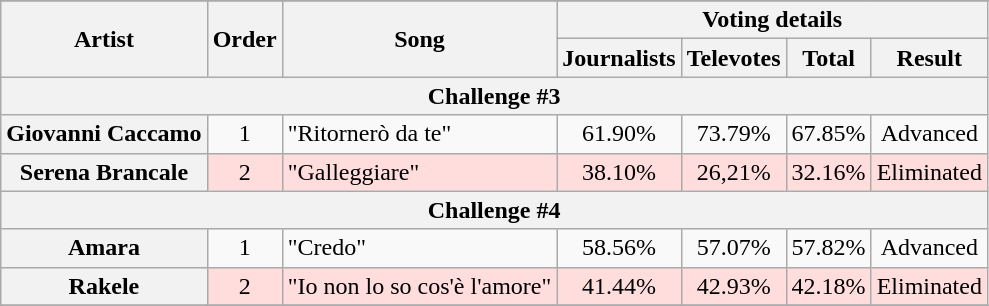<table class="wikitable plainrowheaders" style="text-align:center;">
<tr>
</tr>
<tr>
<th rowspan="2">Artist</th>
<th rowspan="2">Order</th>
<th rowspan="2">Song</th>
<th colspan="4">Voting details</th>
</tr>
<tr>
<th>Journalists</th>
<th>Televotes</th>
<th>Total</th>
<th>Result</th>
</tr>
<tr>
<th colspan="8">Challenge #3</th>
</tr>
<tr>
<th scope="row">Giovanni Caccamo</th>
<td>1</td>
<td style="text-align:left;">"Ritornerò da te"</td>
<td>61.90%</td>
<td>73.79%</td>
<td>67.85%</td>
<td>Advanced</td>
</tr>
<tr style="background-color:#FFDDDD;">
<th scope="row">Serena Brancale</th>
<td>2</td>
<td style="text-align:left;">"Galleggiare"</td>
<td>38.10%</td>
<td>26,21%</td>
<td>32.16%</td>
<td>Eliminated</td>
</tr>
<tr>
<th colspan="8">Challenge #4</th>
</tr>
<tr>
<th scope="row">Amara</th>
<td>1</td>
<td style="text-align:left;">"Credo"</td>
<td>58.56%</td>
<td>57.07%</td>
<td>57.82%</td>
<td>Advanced</td>
</tr>
<tr style="background-color:#FFDDDD;">
<th scope="row">Rakele</th>
<td>2</td>
<td style="text-align:left;">"Io non lo so cos'è l'amore"</td>
<td>41.44%</td>
<td>42.93%</td>
<td>42.18%</td>
<td>Eliminated</td>
</tr>
<tr>
</tr>
</table>
